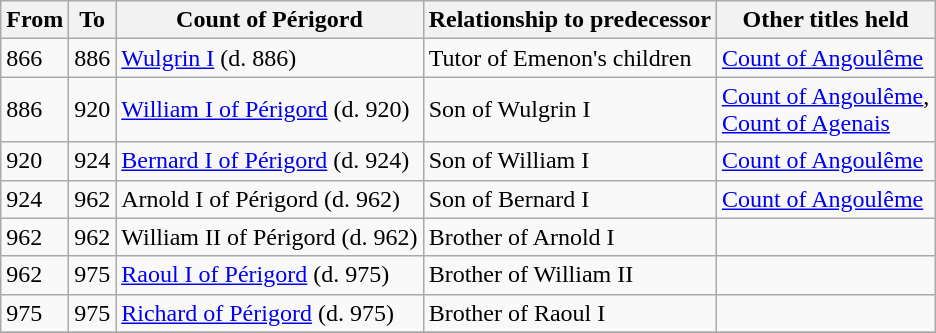<table class="wikitable">
<tr>
<th>From</th>
<th>To</th>
<th>Count of Périgord</th>
<th>Relationship to predecessor</th>
<th>Other titles held</th>
</tr>
<tr>
<td>866</td>
<td>886</td>
<td><a href='#'>Wulgrin I</a> (d. 886)</td>
<td>Tutor of Emenon's children</td>
<td><a href='#'>Count of Angoulême</a></td>
</tr>
<tr>
<td>886</td>
<td>920</td>
<td><a href='#'>William I of Périgord</a> (d. 920)</td>
<td>Son of Wulgrin I</td>
<td><a href='#'>Count of Angoulême</a>,<br><a href='#'>Count of Agenais</a></td>
</tr>
<tr>
<td>920</td>
<td>924</td>
<td><a href='#'>Bernard I of Périgord</a> (d. 924)</td>
<td>Son of William I</td>
<td><a href='#'>Count of Angoulême</a></td>
</tr>
<tr>
<td>924</td>
<td>962</td>
<td>Arnold I of Périgord (d. 962)</td>
<td>Son of Bernard I</td>
<td><a href='#'>Count of Angoulême</a></td>
</tr>
<tr>
<td>962</td>
<td>962</td>
<td>William II of Périgord (d. 962)</td>
<td>Brother of Arnold I</td>
<td></td>
</tr>
<tr>
<td>962</td>
<td>975</td>
<td><a href='#'>Raoul I of Périgord</a> (d. 975)</td>
<td>Brother of William II</td>
<td></td>
</tr>
<tr>
<td>975</td>
<td>975</td>
<td><a href='#'>Richard of Périgord</a> (d. 975)</td>
<td>Brother of Raoul I</td>
<td></td>
</tr>
<tr>
</tr>
</table>
